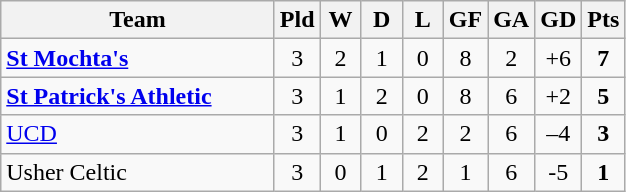<table class="wikitable" style="text-align: center;">
<tr>
<th width="175">Team</th>
<th width="20">Pld</th>
<th width="20">W</th>
<th width="20">D</th>
<th width="20">L</th>
<th width="20">GF</th>
<th width="20">GA</th>
<th width="20">GD</th>
<th width="20">Pts</th>
</tr>
<tr>
<td style="text-align:left;"><strong><a href='#'>St Mochta's</a></strong></td>
<td>3</td>
<td>2</td>
<td>1</td>
<td>0</td>
<td>8</td>
<td>2</td>
<td>+6</td>
<td><strong>7</strong></td>
</tr>
<tr>
<td style="text-align:left;"><strong><a href='#'>St Patrick's Athletic</a></strong></td>
<td>3</td>
<td>1</td>
<td>2</td>
<td>0</td>
<td>8</td>
<td>6</td>
<td>+2</td>
<td><strong>5</strong></td>
</tr>
<tr>
<td style="text-align:left;"><a href='#'>UCD</a></td>
<td>3</td>
<td>1</td>
<td>0</td>
<td>2</td>
<td>2</td>
<td>6</td>
<td>–4</td>
<td><strong>3</strong></td>
</tr>
<tr>
<td style="text-align:left;">Usher Celtic</td>
<td>3</td>
<td>0</td>
<td>1</td>
<td>2</td>
<td>1</td>
<td>6</td>
<td>-5</td>
<td><strong>1</strong></td>
</tr>
</table>
